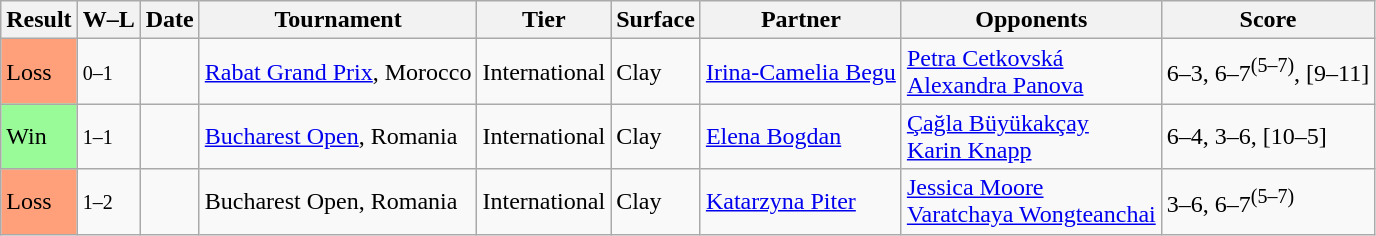<table class="sortable wikitable">
<tr>
<th>Result</th>
<th class="unsortable">W–L</th>
<th>Date</th>
<th>Tournament</th>
<th>Tier</th>
<th>Surface</th>
<th>Partner</th>
<th>Opponents</th>
<th class="unsortable">Score</th>
</tr>
<tr>
<td bgcolor=FFA07A>Loss</td>
<td><small>0–1</small></td>
<td><a href='#'></a></td>
<td><a href='#'>Rabat Grand Prix</a>, Morocco</td>
<td>International</td>
<td>Clay</td>
<td> <a href='#'>Irina-Camelia Begu</a></td>
<td> <a href='#'>Petra Cetkovská</a> <br>  <a href='#'>Alexandra Panova</a></td>
<td>6–3, 6–7<sup>(5–7)</sup>, [9–11]</td>
</tr>
<tr>
<td style="background:#98fb98;">Win</td>
<td><small>1–1</small></td>
<td><a href='#'></a></td>
<td><a href='#'>Bucharest Open</a>, Romania</td>
<td>International</td>
<td>Clay</td>
<td> <a href='#'>Elena Bogdan</a></td>
<td> <a href='#'>Çağla Büyükakçay</a> <br>  <a href='#'>Karin Knapp</a></td>
<td>6–4, 3–6, [10–5]</td>
</tr>
<tr>
<td bgcolor=FFA07A>Loss</td>
<td><small>1–2</small></td>
<td><a href='#'></a></td>
<td>Bucharest Open, Romania</td>
<td>International</td>
<td>Clay</td>
<td> <a href='#'>Katarzyna Piter</a></td>
<td> <a href='#'>Jessica Moore</a> <br>  <a href='#'>Varatchaya Wongteanchai</a></td>
<td>3–6, 6–7<sup>(5–7)</sup></td>
</tr>
</table>
